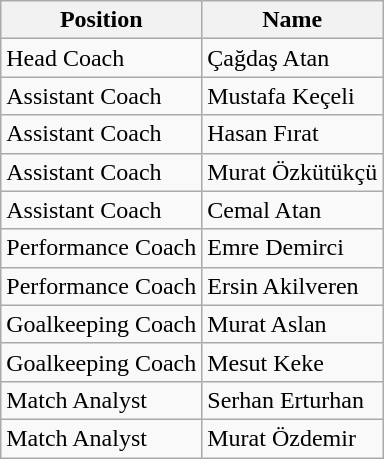<table class="wikitable" style="text-align:left;">
<tr>
<th>Position</th>
<th>Name</th>
</tr>
<tr>
<td>Head Coach</td>
<td> Çağdaş Atan</td>
</tr>
<tr>
<td>Assistant Coach</td>
<td> Mustafa Keçeli</td>
</tr>
<tr>
<td>Assistant Coach</td>
<td> Hasan Fırat</td>
</tr>
<tr>
<td>Assistant Coach</td>
<td> Murat Özkütükçü</td>
</tr>
<tr>
<td>Assistant Coach</td>
<td> Cemal Atan</td>
</tr>
<tr>
<td>Performance Coach</td>
<td> Emre Demirci</td>
</tr>
<tr>
<td>Performance Coach</td>
<td> Ersin Akilveren</td>
</tr>
<tr>
<td>Goalkeeping Coach</td>
<td> Murat Aslan</td>
</tr>
<tr>
<td>Goalkeeping Coach</td>
<td> Mesut Keke</td>
</tr>
<tr>
<td>Match Analyst</td>
<td> Serhan Erturhan</td>
</tr>
<tr>
<td>Match Analyst</td>
<td> Murat Özdemir</td>
</tr>
</table>
